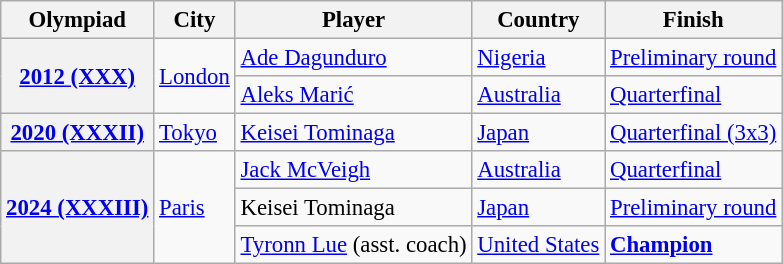<table class=wikitable style="font-size: 95%">
<tr>
<th>Olympiad</th>
<th>City</th>
<th>Player</th>
<th>Country</th>
<th>Finish</th>
</tr>
<tr>
<th rowspan=2><a href='#'>2012 (XXX)</a></th>
<td rowspan=2> <a href='#'>London</a></td>
<td><a href='#'>Ade Dagunduro</a></td>
<td> <a href='#'>Nigeria</a></td>
<td><a href='#'>Preliminary round</a></td>
</tr>
<tr>
<td><a href='#'>Aleks Marić</a></td>
<td> <a href='#'>Australia</a></td>
<td><a href='#'>Quarterfinal</a></td>
</tr>
<tr>
<th><a href='#'>2020 (XXXII)</a></th>
<td> <a href='#'>Tokyo</a></td>
<td><a href='#'>Keisei Tominaga</a></td>
<td> <a href='#'>Japan</a></td>
<td><a href='#'>Quarterfinal (3x3)</a></td>
</tr>
<tr>
<th rowspan=3><a href='#'>2024 (XXXIII)</a></th>
<td rowspan=3> <a href='#'>Paris</a></td>
<td><a href='#'>Jack McVeigh</a></td>
<td> <a href='#'>Australia</a></td>
<td><a href='#'>Quarterfinal</a></td>
</tr>
<tr>
<td>Keisei Tominaga</td>
<td> <a href='#'>Japan</a></td>
<td><a href='#'>Preliminary round</a></td>
</tr>
<tr>
<td><a href='#'>Tyronn Lue</a> (asst. coach)</td>
<td> <a href='#'>United States</a></td>
<td> <a href='#'><strong>Champion</strong></a></td>
</tr>
</table>
